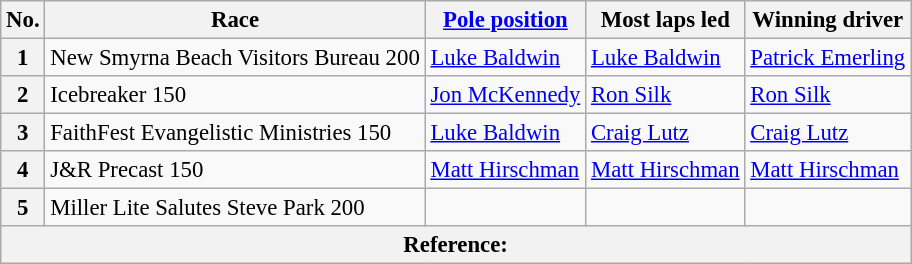<table class="wikitable sortable" style="font-size:95%">
<tr>
<th>No.</th>
<th>Race</th>
<th><a href='#'>Pole position</a></th>
<th>Most laps led</th>
<th>Winning driver</th>
</tr>
<tr>
<th>1</th>
<td>New Smyrna Beach Visitors Bureau 200</td>
<td><a href='#'>Luke Baldwin</a></td>
<td><a href='#'>Luke Baldwin</a></td>
<td><a href='#'>Patrick Emerling</a></td>
</tr>
<tr>
<th>2</th>
<td>Icebreaker 150</td>
<td><a href='#'>Jon McKennedy</a></td>
<td><a href='#'>Ron Silk</a></td>
<td><a href='#'>Ron Silk</a></td>
</tr>
<tr>
<th>3</th>
<td>FaithFest Evangelistic Ministries 150</td>
<td><a href='#'>Luke Baldwin</a></td>
<td><a href='#'>Craig Lutz</a></td>
<td><a href='#'>Craig Lutz</a></td>
</tr>
<tr>
<th>4</th>
<td>J&R Precast 150</td>
<td><a href='#'>Matt Hirschman</a></td>
<td><a href='#'>Matt Hirschman</a></td>
<td><a href='#'>Matt Hirschman</a></td>
</tr>
<tr>
<th>5</th>
<td>Miller Lite Salutes Steve Park 200</td>
<td></td>
<td></td>
<td></td>
</tr>
<tr>
<th colspan="9">Reference:</th>
</tr>
</table>
